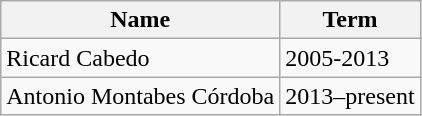<table class="wikitable">
<tr>
<th>Name</th>
<th>Term</th>
</tr>
<tr>
<td>Ricard Cabedo</td>
<td>2005-2013</td>
</tr>
<tr>
<td>Antonio Montabes Córdoba</td>
<td>2013–present</td>
</tr>
</table>
